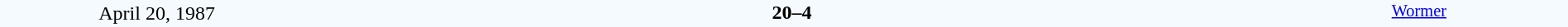<table style="width: 100%; background:#F5FAFF;" cellspacing="0">
<tr>
<td align=center rowspan=3 width=20%>April 20, 1987<br></td>
</tr>
<tr>
<td width=24% align=right></td>
<td align=center width=13%><strong>20–4</strong></td>
<td width=24%></td>
<td style=font-size:85% rowspan=3 valign=top align=center><a href='#'>Wormer</a></td>
</tr>
<tr style=font-size:85%>
<td align=right></td>
<td align=center></td>
<td></td>
</tr>
</table>
